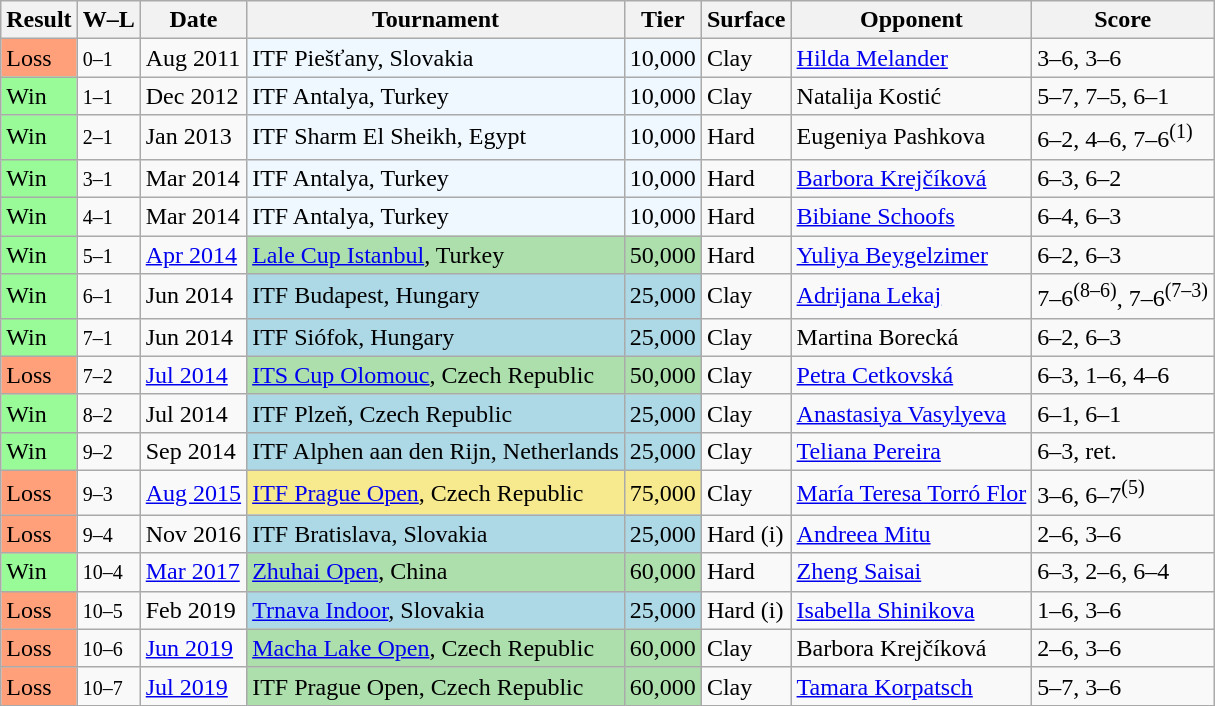<table class="sortable wikitable">
<tr>
<th>Result</th>
<th class="unsortable">W–L</th>
<th>Date</th>
<th>Tournament</th>
<th>Tier</th>
<th>Surface</th>
<th>Opponent</th>
<th class="unsortable">Score</th>
</tr>
<tr>
<td style="background:#ffa07a;">Loss</td>
<td><small>0–1</small></td>
<td>Aug 2011</td>
<td style="background:#f0f8ff;">ITF Piešťany, Slovakia</td>
<td style="background:#f0f8ff;">10,000</td>
<td>Clay</td>
<td> <a href='#'>Hilda Melander</a></td>
<td>3–6, 3–6</td>
</tr>
<tr>
<td style="background:#98fb98;">Win</td>
<td><small>1–1</small></td>
<td>Dec 2012</td>
<td style="background:#f0f8ff;">ITF Antalya, Turkey</td>
<td style="background:#f0f8ff;">10,000</td>
<td>Clay</td>
<td> Natalija Kostić</td>
<td>5–7, 7–5, 6–1</td>
</tr>
<tr>
<td style="background:#98fb98;">Win</td>
<td><small>2–1</small></td>
<td>Jan 2013</td>
<td style="background:#f0f8ff;">ITF Sharm El Sheikh, Egypt</td>
<td style="background:#f0f8ff;">10,000</td>
<td>Hard</td>
<td> Eugeniya Pashkova</td>
<td>6–2, 4–6, 7–6<sup>(1)</sup></td>
</tr>
<tr>
<td style="background:#98fb98;">Win</td>
<td><small>3–1</small></td>
<td>Mar 2014</td>
<td style="background:#f0f8ff;">ITF Antalya, Turkey</td>
<td style="background:#f0f8ff;">10,000</td>
<td>Hard</td>
<td> <a href='#'>Barbora Krejčíková</a></td>
<td>6–3, 6–2</td>
</tr>
<tr>
<td style="background:#98fb98;">Win</td>
<td><small>4–1</small></td>
<td>Mar 2014</td>
<td style="background:#f0f8ff;">ITF Antalya, Turkey</td>
<td style="background:#f0f8ff;">10,000</td>
<td>Hard</td>
<td> <a href='#'>Bibiane Schoofs</a></td>
<td>6–4, 6–3</td>
</tr>
<tr>
<td style="background:#98fb98;">Win</td>
<td><small>5–1</small></td>
<td><a href='#'>Apr 2014</a></td>
<td style="background:#addfad;"><a href='#'>Lale Cup Istanbul</a>, Turkey</td>
<td style="background:#addfad;">50,000</td>
<td>Hard</td>
<td> <a href='#'>Yuliya Beygelzimer</a></td>
<td>6–2, 6–3</td>
</tr>
<tr>
<td style="background:#98fb98;">Win</td>
<td><small>6–1</small></td>
<td>Jun 2014</td>
<td style="background:lightblue;">ITF Budapest, Hungary</td>
<td style="background:lightblue;">25,000</td>
<td>Clay</td>
<td> <a href='#'>Adrijana Lekaj</a></td>
<td>7–6<sup>(8–6)</sup>, 7–6<sup>(7–3)</sup></td>
</tr>
<tr>
<td style="background:#98fb98;">Win</td>
<td><small>7–1</small></td>
<td>Jun 2014</td>
<td style="background:lightblue;">ITF Siófok, Hungary</td>
<td style="background:lightblue;">25,000</td>
<td>Clay</td>
<td> Martina Borecká</td>
<td>6–2, 6–3</td>
</tr>
<tr>
<td style="background:#ffa07a;">Loss</td>
<td><small>7–2</small></td>
<td><a href='#'>Jul 2014</a></td>
<td style="background:#addfad;"><a href='#'>ITS Cup Olomouc</a>, Czech Republic</td>
<td style="background:#addfad;">50,000</td>
<td>Clay</td>
<td> <a href='#'>Petra Cetkovská</a></td>
<td>6–3, 1–6, 4–6</td>
</tr>
<tr>
<td style="background:#98fb98;">Win</td>
<td><small>8–2</small></td>
<td>Jul 2014</td>
<td style="background:lightblue;">ITF Plzeň, Czech Republic</td>
<td style="background:lightblue;">25,000</td>
<td>Clay</td>
<td> <a href='#'>Anastasiya Vasylyeva</a></td>
<td>6–1, 6–1</td>
</tr>
<tr>
<td style="background:#98fb98;">Win</td>
<td><small>9–2</small></td>
<td>Sep 2014</td>
<td style="background:lightblue;">ITF Alphen aan den Rijn, Netherlands</td>
<td style="background:lightblue;">25,000</td>
<td>Clay</td>
<td> <a href='#'>Teliana Pereira</a></td>
<td>6–3, ret.</td>
</tr>
<tr>
<td style="background:#ffa07a;">Loss</td>
<td><small>9–3</small></td>
<td><a href='#'>Aug 2015</a></td>
<td style="background:#f7e98e;"><a href='#'>ITF Prague Open</a>, Czech Republic</td>
<td style="background:#f7e98e;">75,000</td>
<td>Clay</td>
<td> <a href='#'>María Teresa Torró Flor</a></td>
<td>3–6, 6–7<sup>(5)</sup></td>
</tr>
<tr>
<td style="background:#ffa07a;">Loss</td>
<td><small>9–4</small></td>
<td>Nov 2016</td>
<td style="background:lightblue;">ITF Bratislava, Slovakia</td>
<td style="background:lightblue;">25,000</td>
<td>Hard (i)</td>
<td> <a href='#'>Andreea Mitu</a></td>
<td>2–6, 3–6</td>
</tr>
<tr>
<td style="background:#98fb98;">Win</td>
<td><small>10–4</small></td>
<td><a href='#'>Mar 2017</a></td>
<td style="background:#addfad;"><a href='#'>Zhuhai Open</a>, China</td>
<td style="background:#addfad;">60,000</td>
<td>Hard</td>
<td> <a href='#'>Zheng Saisai</a></td>
<td>6–3, 2–6, 6–4</td>
</tr>
<tr>
<td style="background:#ffa07a;">Loss</td>
<td><small>10–5</small></td>
<td>Feb 2019</td>
<td style="background:lightblue;"><a href='#'>Trnava Indoor</a>, Slovakia</td>
<td style="background:lightblue;">25,000</td>
<td>Hard (i)</td>
<td> <a href='#'>Isabella Shinikova</a></td>
<td>1–6, 3–6</td>
</tr>
<tr>
<td style="background:#ffa07a;">Loss</td>
<td><small>10–6</small></td>
<td><a href='#'>Jun 2019</a></td>
<td style="background:#addfad;"><a href='#'>Macha Lake Open</a>, Czech Republic</td>
<td style="background:#addfad;">60,000</td>
<td>Clay</td>
<td> Barbora Krejčíková</td>
<td>2–6, 3–6</td>
</tr>
<tr>
<td style="background:#ffa07a;">Loss</td>
<td><small>10–7</small></td>
<td><a href='#'>Jul 2019</a></td>
<td style="background:#addfad;">ITF Prague Open, Czech Republic</td>
<td style="background:#addfad;">60,000</td>
<td>Clay</td>
<td> <a href='#'>Tamara Korpatsch</a></td>
<td>5–7, 3–6</td>
</tr>
</table>
